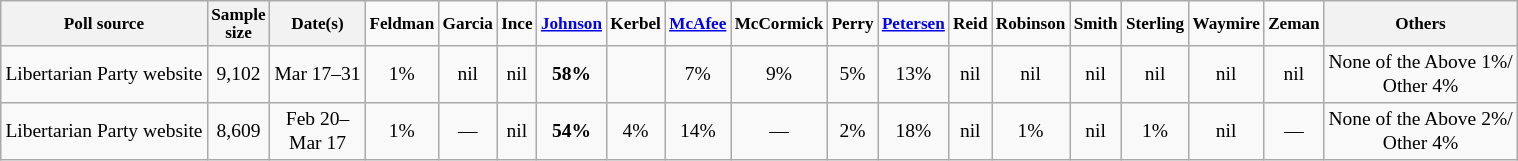<table class="wikitable" style="text-align:center;font-size:small;">
<tr>
<th style="font-size:88%">Poll source</th>
<th style="font-size:88%">Sample<br>size<br></th>
<th style="font-size:88%">Date(s)</th>
<td style="font-size:88%"><strong>Feldman</strong></td>
<td style="font-size:88%"><strong>Garcia</strong></td>
<td style="font-size:88%"><strong>Ince</strong></td>
<td style="font-size:88%"><strong><a href='#'>Johnson</a></strong></td>
<td style="font-size:88%"><strong>Kerbel</strong></td>
<td style="font-size:88%"><strong><a href='#'>McAfee</a></strong></td>
<td style="font-size:88%"><strong>McCormick</strong></td>
<td style="font-size:88%"><strong>Perry</strong></td>
<td style="font-size:88%"><strong><a href='#'>Petersen</a></strong></td>
<td style="font-size:88%"><strong>Reid</strong></td>
<td style="font-size:88%"><strong>Robinson</strong></td>
<td style="font-size:88%"><strong>Smith</strong></td>
<td style="font-size:88%"><strong>Sterling</strong></td>
<td style="font-size:88%"><strong>Waymire</strong></td>
<td style="font-size:88%"><strong>Zeman</strong></td>
<th style="font-size:88%">Others</th>
</tr>
<tr>
<td>Libertarian Party website</td>
<td>9,102<br></td>
<td>Mar 17–31</td>
<td>1%</td>
<td>nil</td>
<td>nil</td>
<td><strong>58%</strong></td>
<td></td>
<td>7%</td>
<td>9%</td>
<td>5%</td>
<td>13%</td>
<td>nil</td>
<td>nil</td>
<td>nil</td>
<td>nil</td>
<td>nil</td>
<td>nil</td>
<td>None of the Above 1%/<br>Other 4%</td>
</tr>
<tr>
<td>Libertarian Party website</td>
<td>8,609<br></td>
<td>Feb 20–<br>Mar 17</td>
<td>1%</td>
<td>—</td>
<td>nil</td>
<td><strong>54%</strong></td>
<td>4%</td>
<td>14%</td>
<td>—</td>
<td>2%</td>
<td>18%</td>
<td>nil</td>
<td>1%</td>
<td>nil</td>
<td>1%</td>
<td>nil</td>
<td>—</td>
<td>None of the Above 2%/<br>Other 4%</td>
</tr>
</table>
